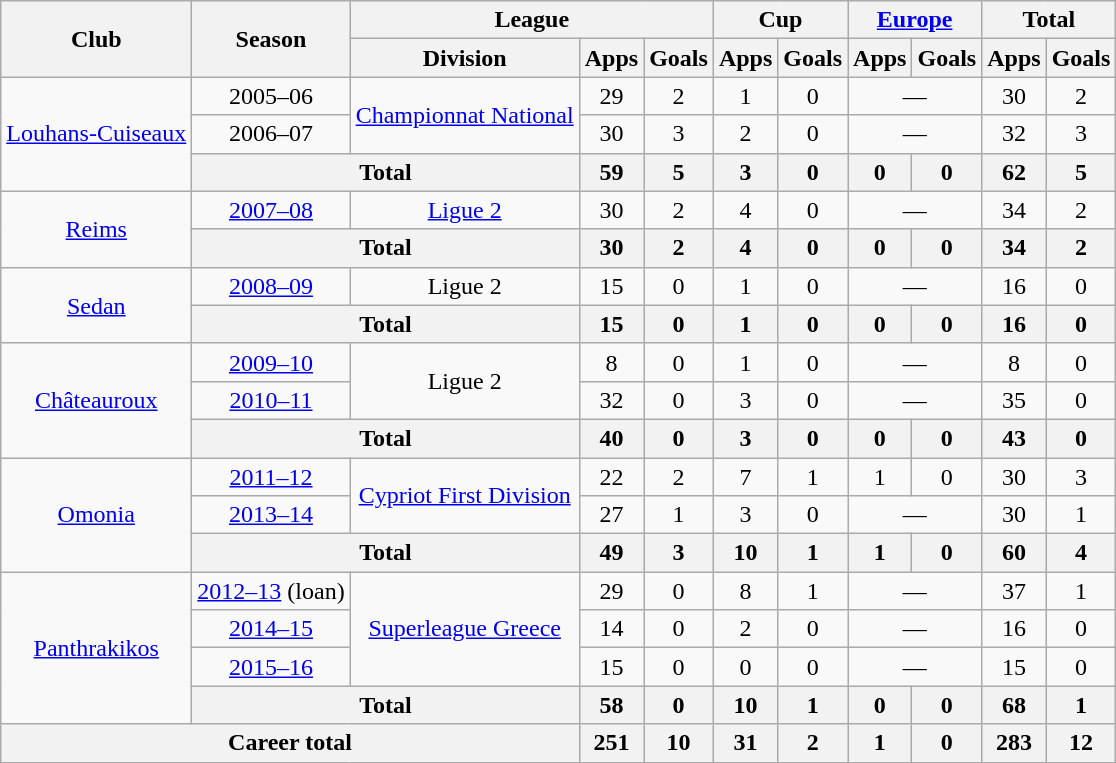<table class="wikitable" style="text-align: center">
<tr>
<th rowspan="2">Club</th>
<th rowspan="2">Season</th>
<th colspan="3">League</th>
<th colspan="2">Cup</th>
<th colspan="2"><a href='#'>Europe</a></th>
<th colspan="2">Total</th>
</tr>
<tr>
<th>Division</th>
<th>Apps</th>
<th>Goals</th>
<th>Apps</th>
<th>Goals</th>
<th>Apps</th>
<th>Goals</th>
<th>Apps</th>
<th>Goals</th>
</tr>
<tr>
<td rowspan="3"><a href='#'>Louhans-Cuiseaux</a></td>
<td>2005–06</td>
<td rowspan="2"><a href='#'>Championnat National</a></td>
<td>29</td>
<td>2</td>
<td>1</td>
<td>0</td>
<td colspan="2">—</td>
<td>30</td>
<td>2</td>
</tr>
<tr>
<td>2006–07</td>
<td>30</td>
<td>3</td>
<td>2</td>
<td>0</td>
<td colspan="2">—</td>
<td>32</td>
<td>3</td>
</tr>
<tr>
<th colspan="2">Total</th>
<th>59</th>
<th>5</th>
<th>3</th>
<th>0</th>
<th>0</th>
<th>0</th>
<th>62</th>
<th>5</th>
</tr>
<tr>
<td rowspan="2"><a href='#'>Reims</a></td>
<td><a href='#'>2007–08</a></td>
<td><a href='#'>Ligue 2</a></td>
<td>30</td>
<td>2</td>
<td>4</td>
<td>0</td>
<td colspan="2">—</td>
<td>34</td>
<td>2</td>
</tr>
<tr>
<th colspan="2">Total</th>
<th>30</th>
<th>2</th>
<th>4</th>
<th>0</th>
<th>0</th>
<th>0</th>
<th>34</th>
<th>2</th>
</tr>
<tr>
<td rowspan="2"><a href='#'>Sedan</a></td>
<td><a href='#'>2008–09</a></td>
<td>Ligue 2</td>
<td>15</td>
<td>0</td>
<td>1</td>
<td>0</td>
<td colspan="2">—</td>
<td>16</td>
<td>0</td>
</tr>
<tr>
<th colspan="2">Total</th>
<th>15</th>
<th>0</th>
<th>1</th>
<th>0</th>
<th>0</th>
<th>0</th>
<th>16</th>
<th>0</th>
</tr>
<tr>
<td rowspan="3"><a href='#'>Châteauroux</a></td>
<td><a href='#'>2009–10</a></td>
<td rowspan="2">Ligue 2</td>
<td>8</td>
<td>0</td>
<td>1</td>
<td>0</td>
<td colspan="2">—</td>
<td>8</td>
<td>0</td>
</tr>
<tr>
<td><a href='#'>2010–11</a></td>
<td>32</td>
<td>0</td>
<td>3</td>
<td>0</td>
<td colspan="2">—</td>
<td>35</td>
<td>0</td>
</tr>
<tr>
<th colspan="2">Total</th>
<th>40</th>
<th>0</th>
<th>3</th>
<th>0</th>
<th>0</th>
<th>0</th>
<th>43</th>
<th>0</th>
</tr>
<tr>
<td rowspan="3"><a href='#'>Omonia</a></td>
<td><a href='#'>2011–12</a></td>
<td rowspan="2"><a href='#'>Cypriot First Division</a></td>
<td>22</td>
<td>2</td>
<td>7</td>
<td>1</td>
<td>1</td>
<td>0</td>
<td>30</td>
<td>3</td>
</tr>
<tr>
<td><a href='#'>2013–14</a></td>
<td>27</td>
<td>1</td>
<td>3</td>
<td>0</td>
<td colspan="2">—</td>
<td>30</td>
<td>1</td>
</tr>
<tr>
<th colspan="2">Total</th>
<th>49</th>
<th>3</th>
<th>10</th>
<th>1</th>
<th>1</th>
<th>0</th>
<th>60</th>
<th>4</th>
</tr>
<tr>
<td rowspan="4"><a href='#'>Panthrakikos</a></td>
<td><a href='#'>2012–13</a> (loan)</td>
<td rowspan="3"><a href='#'>Superleague Greece</a></td>
<td>29</td>
<td>0</td>
<td>8</td>
<td>1</td>
<td colspan="2">—</td>
<td>37</td>
<td>1</td>
</tr>
<tr>
<td><a href='#'>2014–15</a></td>
<td>14</td>
<td>0</td>
<td>2</td>
<td>0</td>
<td colspan="2">—</td>
<td>16</td>
<td>0</td>
</tr>
<tr>
<td><a href='#'>2015–16</a></td>
<td>15</td>
<td>0</td>
<td>0</td>
<td>0</td>
<td colspan="2">—</td>
<td>15</td>
<td>0</td>
</tr>
<tr>
<th colspan="2">Total</th>
<th>58</th>
<th>0</th>
<th>10</th>
<th>1</th>
<th>0</th>
<th>0</th>
<th>68</th>
<th>1</th>
</tr>
<tr>
<th colspan="3">Career total</th>
<th>251</th>
<th>10</th>
<th>31</th>
<th>2</th>
<th>1</th>
<th>0</th>
<th>283</th>
<th>12</th>
</tr>
</table>
